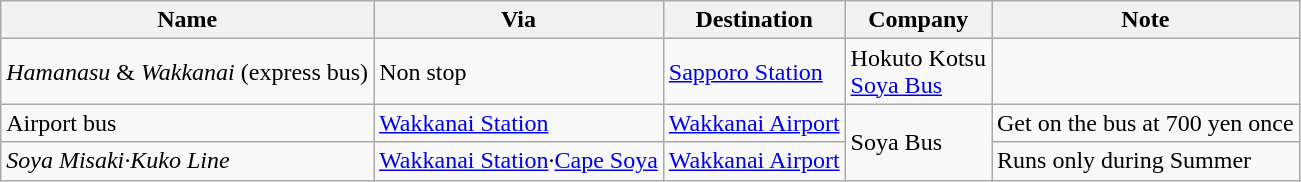<table class="wikitable">
<tr>
<th>Name</th>
<th>Via</th>
<th>Destination</th>
<th>Company</th>
<th>Note</th>
</tr>
<tr>
<td><em>Hamanasu</em> & <em>Wakkanai</em> (express bus)</td>
<td>Non stop</td>
<td><a href='#'>Sapporo Station</a></td>
<td>Hokuto Kotsu<br><a href='#'>Soya Bus</a></td>
<td></td>
</tr>
<tr>
<td>Airport bus</td>
<td><a href='#'>Wakkanai Station</a></td>
<td><a href='#'>Wakkanai Airport</a></td>
<td rowspan="2">Soya Bus</td>
<td>Get on the bus at 700 yen once</td>
</tr>
<tr>
<td><em>Soya Misaki·Kuko Line</em></td>
<td><a href='#'>Wakkanai Station</a>·<a href='#'>Cape Soya</a></td>
<td><a href='#'>Wakkanai Airport</a></td>
<td>Runs only during Summer</td>
</tr>
</table>
